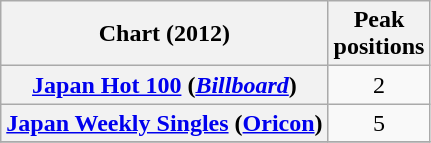<table class="wikitable sortable plainrowheaders" style="text-align:center;">
<tr>
<th scope="col">Chart (2012)</th>
<th scope="col">Peak<br>positions</th>
</tr>
<tr>
<th scope="row"><a href='#'>Japan Hot 100</a> (<a href='#'><em>Billboard</em></a>)</th>
<td style="text-align:center;">2</td>
</tr>
<tr>
<th scope="row"><a href='#'>Japan Weekly Singles</a> (<a href='#'>Oricon</a>)</th>
<td style="text-align:center;">5</td>
</tr>
<tr>
</tr>
</table>
